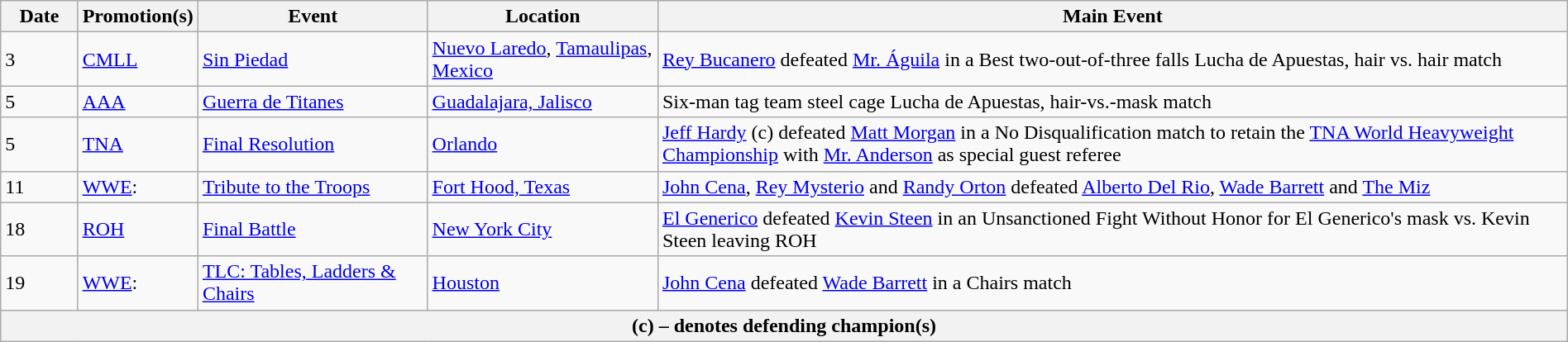<table class="wikitable" style="width:100%;">
<tr>
<th width=5%>Date</th>
<th width=5%>Promotion(s)</th>
<th style="width:15%;">Event</th>
<th style="width:15%;">Location</th>
<th style="width:60%;">Main Event</th>
</tr>
<tr>
<td>3</td>
<td><a href='#'>CMLL</a></td>
<td><a href='#'>Sin Piedad</a></td>
<td><a href='#'>Nuevo Laredo</a>, <a href='#'>Tamaulipas</a>, <a href='#'>Mexico</a></td>
<td><a href='#'>Rey Bucanero</a> defeated <a href='#'>Mr. Águila</a> in a Best two-out-of-three falls Lucha de Apuestas, hair vs. hair match</td>
</tr>
<tr>
<td>5</td>
<td><a href='#'>AAA</a></td>
<td><a href='#'>Guerra de Titanes</a></td>
<td><a href='#'>Guadalajara, Jalisco</a></td>
<td>Six-man tag team steel cage Lucha de Apuestas, hair-vs.-mask match</td>
</tr>
<tr>
<td>5</td>
<td><a href='#'>TNA</a></td>
<td><a href='#'>Final Resolution</a></td>
<td><a href='#'>Orlando</a></td>
<td><a href='#'>Jeff Hardy</a> (c) defeated <a href='#'>Matt Morgan</a> in a No Disqualification match to retain the <a href='#'>TNA World Heavyweight Championship</a> with <a href='#'>Mr. Anderson</a> as special guest referee</td>
</tr>
<tr>
<td>11</td>
<td><a href='#'>WWE</a>:<br></td>
<td><a href='#'>Tribute to the Troops</a></td>
<td><a href='#'>Fort Hood, Texas</a></td>
<td><a href='#'>John Cena</a>, <a href='#'>Rey Mysterio</a> and <a href='#'>Randy Orton</a> defeated <a href='#'>Alberto Del Rio</a>, <a href='#'>Wade Barrett</a> and <a href='#'>The Miz</a></td>
</tr>
<tr>
<td>18</td>
<td><a href='#'>ROH</a></td>
<td><a href='#'>Final Battle</a></td>
<td><a href='#'>New York City</a></td>
<td><a href='#'>El Generico</a> defeated <a href='#'>Kevin Steen</a> in an Unsanctioned Fight Without Honor for El Generico's mask vs. Kevin Steen leaving ROH</td>
</tr>
<tr>
<td>19</td>
<td><a href='#'>WWE</a>:<br></td>
<td><a href='#'>TLC: Tables, Ladders & Chairs</a></td>
<td><a href='#'>Houston</a></td>
<td><a href='#'>John Cena</a> defeated <a href='#'>Wade Barrett</a> in a Chairs match</td>
</tr>
<tr>
<th colspan="6">(c) – denotes defending champion(s)</th>
</tr>
</table>
